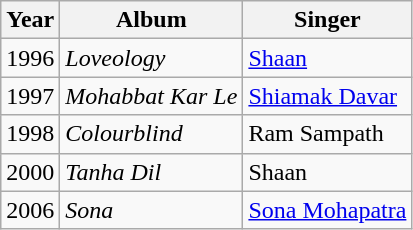<table class="wikitable">
<tr>
<th>Year</th>
<th>Album</th>
<th>Singer</th>
</tr>
<tr>
<td>1996</td>
<td><em>Loveology</em></td>
<td><a href='#'>Shaan</a></td>
</tr>
<tr>
<td>1997</td>
<td><em>Mohabbat Kar Le</em></td>
<td><a href='#'>Shiamak Davar</a></td>
</tr>
<tr>
<td>1998</td>
<td><em>Colourblind</em></td>
<td>Ram Sampath</td>
</tr>
<tr>
<td>2000</td>
<td><em>Tanha Dil</em></td>
<td>Shaan</td>
</tr>
<tr>
<td>2006</td>
<td><em>Sona</em></td>
<td><a href='#'>Sona Mohapatra</a></td>
</tr>
</table>
